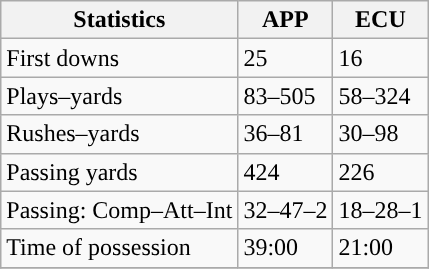<table class="wikitable" style="float: left;">
<tr>
<th>Statistics</th>
<th>APP</th>
<th>ECU</th>
</tr>
<tr>
<td>First downs</td>
<td>25</td>
<td>16</td>
</tr>
<tr>
<td>Plays–yards</td>
<td>83–505</td>
<td>58–324</td>
</tr>
<tr>
<td>Rushes–yards</td>
<td>36–81</td>
<td>30–98</td>
</tr>
<tr>
<td>Passing yards</td>
<td>424</td>
<td>226</td>
</tr>
<tr>
<td>Passing: Comp–Att–Int</td>
<td>32–47–2</td>
<td>18–28–1</td>
</tr>
<tr>
<td>Time of possession</td>
<td>39:00</td>
<td>21:00</td>
</tr>
<tr>
</tr>
</table>
